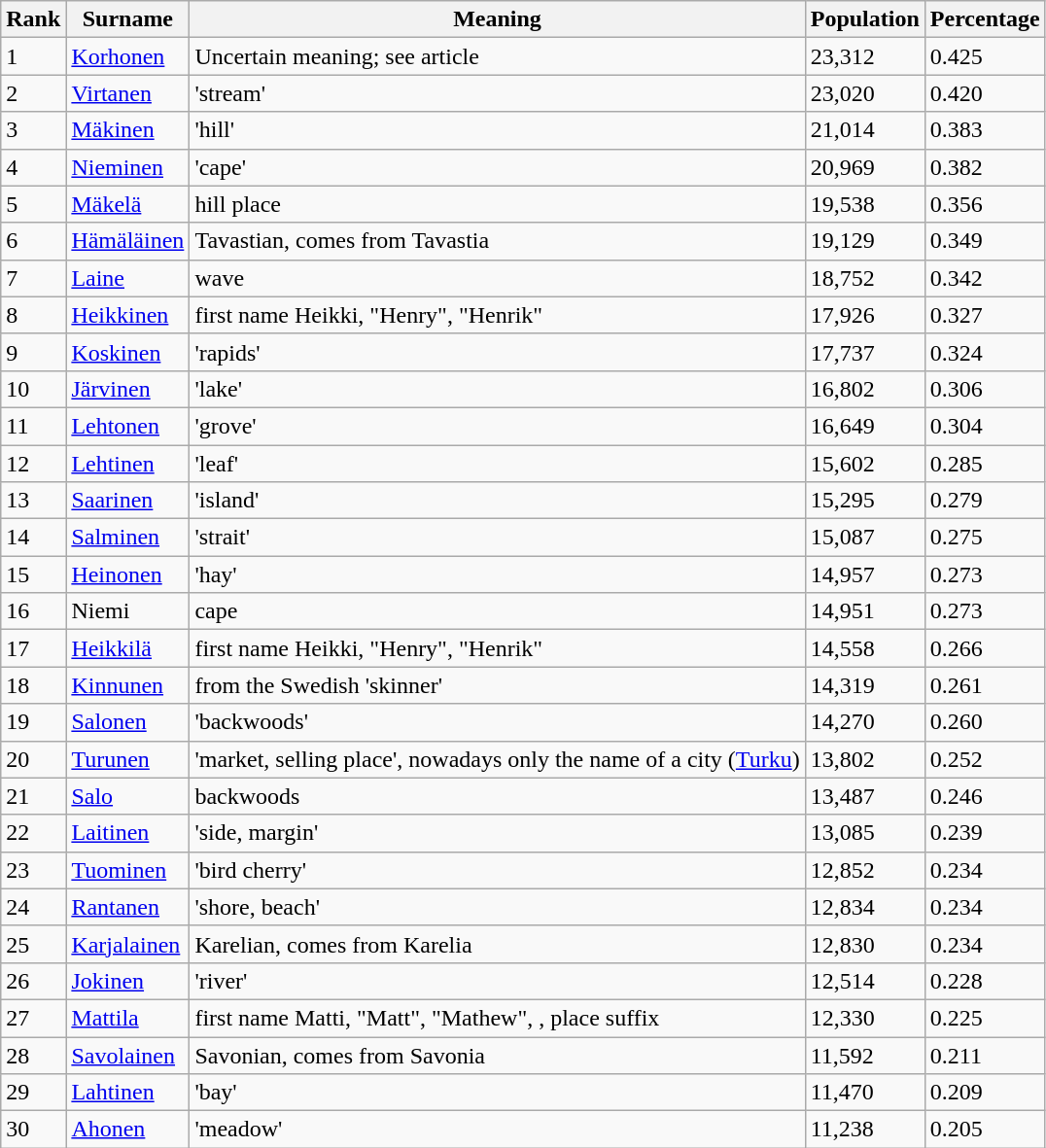<table class="wikitable">
<tr>
<th>Rank</th>
<th>Surname</th>
<th>Meaning</th>
<th>Population</th>
<th>Percentage</th>
</tr>
<tr>
<td>1</td>
<td><a href='#'>Korhonen</a></td>
<td>Uncertain meaning; see article</td>
<td>23,312</td>
<td>0.425</td>
</tr>
<tr>
<td>2</td>
<td><a href='#'>Virtanen</a></td>
<td> 'stream'</td>
<td>23,020</td>
<td>0.420</td>
</tr>
<tr>
<td>3</td>
<td><a href='#'>Mäkinen</a></td>
<td> 'hill'</td>
<td>21,014</td>
<td>0.383</td>
</tr>
<tr>
<td>4</td>
<td><a href='#'>Nieminen</a></td>
<td> 'cape'</td>
<td>20,969</td>
<td>0.382</td>
</tr>
<tr>
<td>5</td>
<td><a href='#'>Mäkelä</a></td>
<td>hill place</td>
<td>19,538</td>
<td>0.356</td>
</tr>
<tr>
<td>6</td>
<td><a href='#'>Hämäläinen</a></td>
<td>Tavastian, comes from Tavastia</td>
<td>19,129</td>
<td>0.349</td>
</tr>
<tr>
<td>7</td>
<td><a href='#'>Laine</a></td>
<td>wave</td>
<td>18,752</td>
<td>0.342</td>
</tr>
<tr>
<td>8</td>
<td><a href='#'>Heikkinen</a></td>
<td>first name Heikki, "Henry", "Henrik"</td>
<td>17,926</td>
<td>0.327</td>
</tr>
<tr>
<td>9</td>
<td><a href='#'>Koskinen</a></td>
<td> 'rapids'</td>
<td>17,737</td>
<td>0.324</td>
</tr>
<tr>
<td>10</td>
<td><a href='#'>Järvinen</a></td>
<td> 'lake'</td>
<td>16,802</td>
<td>0.306</td>
</tr>
<tr>
<td>11</td>
<td><a href='#'>Lehtonen</a></td>
<td> 'grove'</td>
<td>16,649</td>
<td>0.304</td>
</tr>
<tr>
<td>12</td>
<td><a href='#'>Lehtinen</a></td>
<td> 'leaf'</td>
<td>15,602</td>
<td>0.285</td>
</tr>
<tr>
<td>13</td>
<td><a href='#'>Saarinen</a></td>
<td> 'island'</td>
<td>15,295</td>
<td>0.279</td>
</tr>
<tr>
<td>14</td>
<td><a href='#'>Salminen</a></td>
<td> 'strait'</td>
<td>15,087</td>
<td>0.275</td>
</tr>
<tr>
<td>15</td>
<td><a href='#'>Heinonen</a></td>
<td> 'hay'</td>
<td>14,957</td>
<td>0.273</td>
</tr>
<tr>
<td>16</td>
<td>Niemi</td>
<td>cape</td>
<td>14,951</td>
<td>0.273</td>
</tr>
<tr>
<td>17</td>
<td><a href='#'>Heikkilä</a></td>
<td>first name Heikki, "Henry", "Henrik"</td>
<td>14,558</td>
<td>0.266</td>
</tr>
<tr>
<td>18</td>
<td><a href='#'>Kinnunen</a></td>
<td>from the Swedish  'skinner'</td>
<td>14,319</td>
<td>0.261</td>
</tr>
<tr>
<td>19</td>
<td><a href='#'>Salonen</a></td>
<td> 'backwoods'</td>
<td>14,270</td>
<td>0.260</td>
</tr>
<tr>
<td>20</td>
<td><a href='#'>Turunen</a></td>
<td> 'market, selling place', nowadays only the name of a city (<a href='#'>Turku</a>)</td>
<td>13,802</td>
<td>0.252</td>
</tr>
<tr>
<td>21</td>
<td><a href='#'>Salo</a></td>
<td>backwoods</td>
<td>13,487</td>
<td>0.246</td>
</tr>
<tr>
<td>22</td>
<td><a href='#'>Laitinen</a></td>
<td> 'side, margin'</td>
<td>13,085</td>
<td>0.239</td>
</tr>
<tr>
<td>23</td>
<td><a href='#'>Tuominen</a></td>
<td> 'bird cherry'</td>
<td>12,852</td>
<td>0.234</td>
</tr>
<tr>
<td>24</td>
<td><a href='#'>Rantanen</a></td>
<td> 'shore, beach'</td>
<td>12,834</td>
<td>0.234</td>
</tr>
<tr>
<td>25</td>
<td><a href='#'>Karjalainen</a></td>
<td>Karelian, comes from Karelia</td>
<td>12,830</td>
<td>0.234</td>
</tr>
<tr>
<td>26</td>
<td><a href='#'>Jokinen</a></td>
<td> 'river'</td>
<td>12,514</td>
<td>0.228</td>
</tr>
<tr>
<td>27</td>
<td><a href='#'>Mattila</a></td>
<td>first name Matti, "Matt", "Mathew", , place suffix</td>
<td>12,330</td>
<td>0.225</td>
</tr>
<tr>
<td>28</td>
<td><a href='#'>Savolainen</a></td>
<td>Savonian, comes from Savonia</td>
<td>11,592</td>
<td>0.211</td>
</tr>
<tr>
<td>29</td>
<td><a href='#'>Lahtinen</a></td>
<td> 'bay'</td>
<td>11,470</td>
<td>0.209</td>
</tr>
<tr>
<td>30</td>
<td><a href='#'>Ahonen</a></td>
<td> 'meadow'</td>
<td>11,238</td>
<td>0.205</td>
</tr>
</table>
